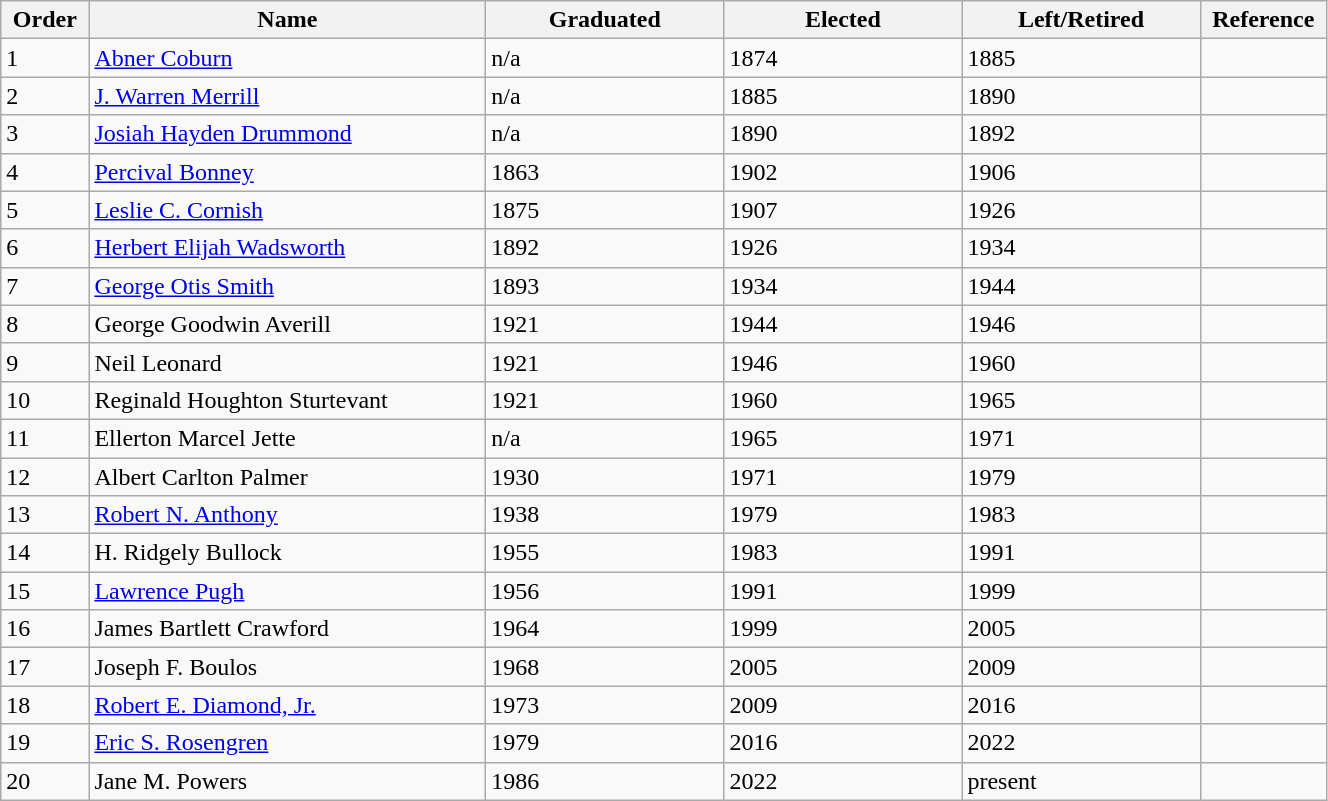<table class="wikitable sortable" style="width:70%">
<tr>
<th width="5%">Order</th>
<th width="25%">Name</th>
<th width="15%">Graduated</th>
<th width="15%">Elected</th>
<th width="15%">Left/Retired</th>
<th width="5%">Reference</th>
</tr>
<tr>
<td>1</td>
<td><a href='#'>Abner Coburn</a></td>
<td>n/a</td>
<td>1874</td>
<td>1885</td>
<td></td>
</tr>
<tr>
<td>2</td>
<td><a href='#'>J. Warren Merrill</a></td>
<td>n/a</td>
<td>1885</td>
<td>1890</td>
<td></td>
</tr>
<tr>
<td>3</td>
<td><a href='#'>Josiah Hayden Drummond</a></td>
<td>n/a</td>
<td>1890</td>
<td>1892</td>
<td></td>
</tr>
<tr>
<td>4</td>
<td><a href='#'>Percival Bonney</a></td>
<td>1863</td>
<td>1902</td>
<td>1906</td>
<td></td>
</tr>
<tr>
<td>5</td>
<td><a href='#'>Leslie C. Cornish</a></td>
<td>1875</td>
<td>1907</td>
<td>1926</td>
<td></td>
</tr>
<tr>
<td>6</td>
<td><a href='#'>Herbert Elijah Wadsworth</a></td>
<td>1892</td>
<td>1926</td>
<td>1934</td>
<td></td>
</tr>
<tr>
<td>7</td>
<td><a href='#'>George Otis Smith</a></td>
<td>1893</td>
<td>1934</td>
<td>1944</td>
<td></td>
</tr>
<tr>
<td>8</td>
<td>George Goodwin Averill</td>
<td>1921</td>
<td>1944</td>
<td>1946</td>
<td></td>
</tr>
<tr>
<td>9</td>
<td>Neil Leonard</td>
<td>1921</td>
<td>1946</td>
<td>1960</td>
<td></td>
</tr>
<tr>
<td>10</td>
<td>Reginald Houghton Sturtevant</td>
<td>1921</td>
<td>1960</td>
<td>1965</td>
<td></td>
</tr>
<tr>
<td>11</td>
<td>Ellerton Marcel Jette</td>
<td>n/a</td>
<td>1965</td>
<td>1971</td>
<td></td>
</tr>
<tr>
<td>12</td>
<td>Albert Carlton Palmer</td>
<td>1930</td>
<td>1971</td>
<td>1979</td>
<td></td>
</tr>
<tr>
<td>13</td>
<td><a href='#'>Robert N. Anthony</a></td>
<td>1938</td>
<td>1979</td>
<td>1983</td>
<td></td>
</tr>
<tr>
<td>14</td>
<td>H. Ridgely Bullock</td>
<td>1955</td>
<td>1983</td>
<td>1991</td>
<td></td>
</tr>
<tr>
<td>15</td>
<td><a href='#'>Lawrence Pugh</a></td>
<td>1956</td>
<td>1991</td>
<td>1999</td>
<td></td>
</tr>
<tr>
<td>16</td>
<td>James Bartlett Crawford</td>
<td>1964</td>
<td>1999</td>
<td>2005</td>
<td></td>
</tr>
<tr>
<td>17</td>
<td>Joseph F. Boulos</td>
<td>1968</td>
<td>2005</td>
<td>2009</td>
<td></td>
</tr>
<tr>
<td>18</td>
<td><a href='#'>Robert E. Diamond, Jr.</a></td>
<td>1973</td>
<td>2009</td>
<td>2016</td>
<td></td>
</tr>
<tr>
<td>19</td>
<td><a href='#'>Eric S. Rosengren</a></td>
<td>1979</td>
<td>2016</td>
<td>2022</td>
<td></td>
</tr>
<tr>
<td>20</td>
<td>Jane M. Powers</td>
<td>1986</td>
<td>2022</td>
<td>present</td>
<td></td>
</tr>
</table>
